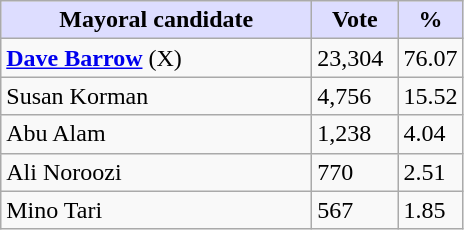<table class="wikitable">
<tr>
<th style="background:#ddf; width:200px;">Mayoral candidate</th>
<th style="background:#ddf; width:50px;">Vote</th>
<th style="background:#ddf; width:30px;">%</th>
</tr>
<tr>
<td><strong><a href='#'>Dave Barrow</a></strong> (X)</td>
<td>23,304</td>
<td>76.07</td>
</tr>
<tr>
<td>Susan Korman</td>
<td>4,756</td>
<td>15.52</td>
</tr>
<tr>
<td>Abu Alam</td>
<td>1,238</td>
<td>4.04</td>
</tr>
<tr>
<td>Ali Noroozi</td>
<td>770</td>
<td>2.51</td>
</tr>
<tr>
<td>Mino Tari</td>
<td>567</td>
<td>1.85</td>
</tr>
</table>
